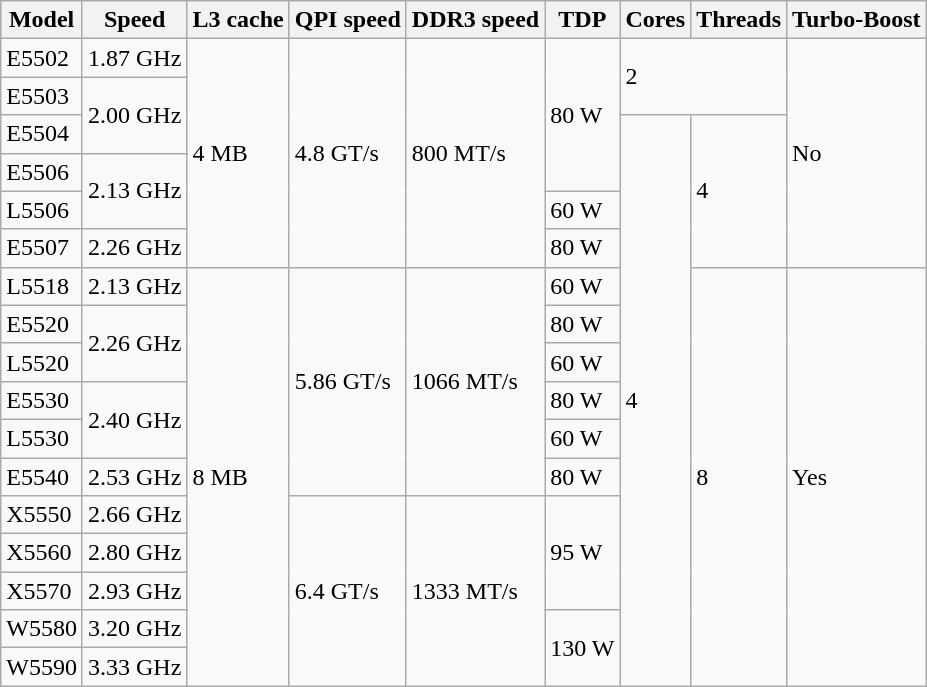<table class="wikitable sortable">
<tr>
<th scope="col">Model</th>
<th scope="col">Speed</th>
<th scope="col">L3 cache</th>
<th scope="col">QPI speed</th>
<th scope="col">DDR3 speed</th>
<th scope="col">TDP</th>
<th scope="col">Cores</th>
<th scope="col">Threads</th>
<th scope="col">Turbo-Boost</th>
</tr>
<tr>
<td>E5502</td>
<td>1.87 GHz</td>
<td rowspan="6">4 MB</td>
<td rowspan="6">4.8 GT/s</td>
<td rowspan="6">800 MT/s</td>
<td rowspan="4">80 W</td>
<td colspan="2" rowspan="2">2</td>
<td rowspan="6">No</td>
</tr>
<tr>
<td>E5503</td>
<td rowspan="2">2.00 GHz</td>
</tr>
<tr>
<td>E5504</td>
<td rowspan="15">4</td>
<td rowspan="4">4</td>
</tr>
<tr>
<td>E5506</td>
<td rowspan="2">2.13 GHz</td>
</tr>
<tr>
<td>L5506</td>
<td>60 W</td>
</tr>
<tr>
<td>E5507</td>
<td>2.26 GHz</td>
<td>80 W</td>
</tr>
<tr>
<td>L5518</td>
<td>2.13 GHz</td>
<td rowspan="11">8 MB</td>
<td rowspan="6">5.86 GT/s</td>
<td rowspan="6">1066 MT/s</td>
<td>60 W</td>
<td rowspan="11">8</td>
<td rowspan="11">Yes</td>
</tr>
<tr>
<td>E5520</td>
<td rowspan="2">2.26 GHz</td>
<td>80 W</td>
</tr>
<tr>
<td>L5520</td>
<td>60 W</td>
</tr>
<tr>
<td>E5530</td>
<td rowspan="2">2.40 GHz</td>
<td>80 W</td>
</tr>
<tr>
<td>L5530</td>
<td>60 W</td>
</tr>
<tr>
<td>E5540</td>
<td>2.53 GHz</td>
<td>80 W</td>
</tr>
<tr>
<td>X5550</td>
<td>2.66 GHz</td>
<td rowspan="5">6.4 GT/s</td>
<td rowspan="5">1333 MT/s</td>
<td rowspan="3">95 W</td>
</tr>
<tr>
<td>X5560</td>
<td>2.80 GHz</td>
</tr>
<tr>
<td>X5570</td>
<td>2.93 GHz</td>
</tr>
<tr>
<td>W5580</td>
<td>3.20 GHz</td>
<td rowspan="2">130 W</td>
</tr>
<tr>
<td>W5590</td>
<td>3.33 GHz</td>
</tr>
</table>
